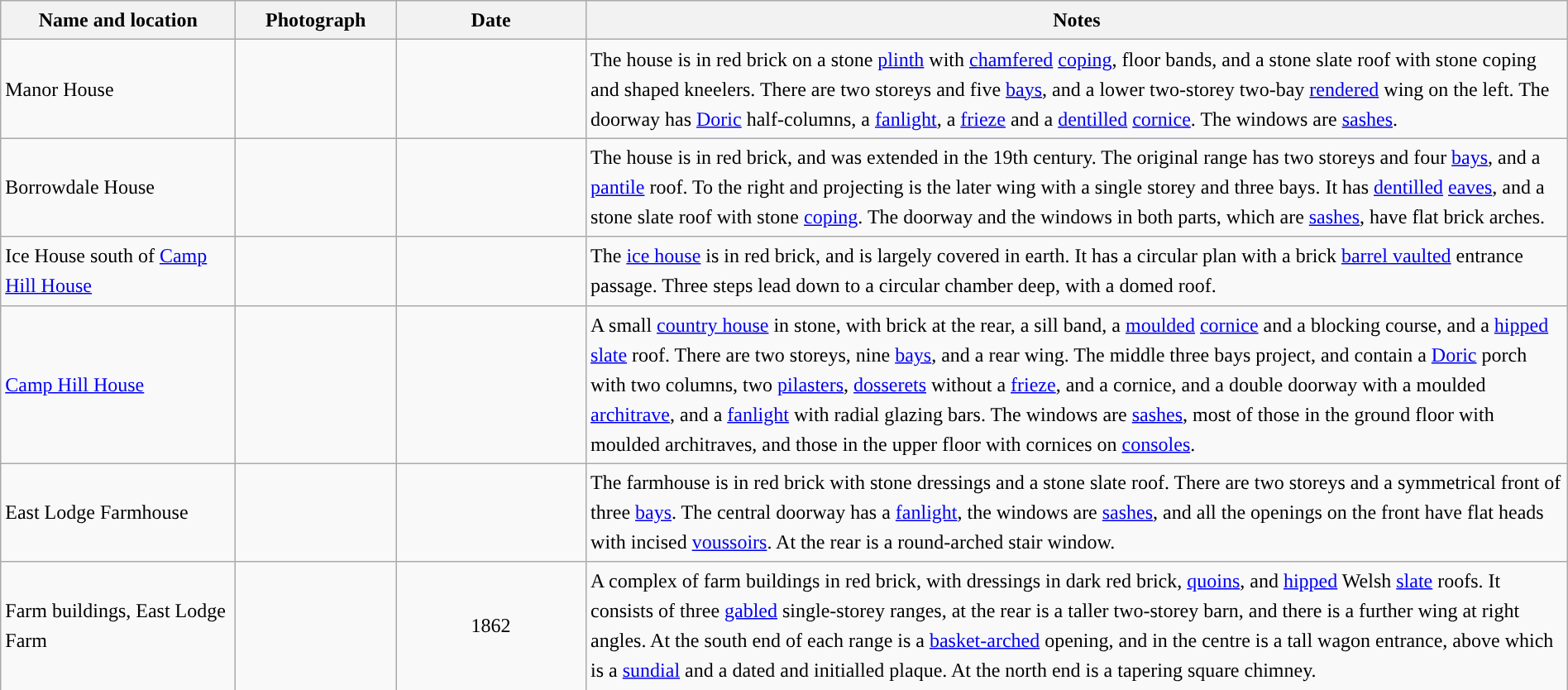<table class="wikitable sortable plainrowheaders" style="width:100%;border:0px;text-align:left;line-height:150%;">
<tr>
<th scope="col"  style="width:150px">Name and location</th>
<th scope="col"  style="width:100px" class="unsortable">Photograph</th>
<th scope="col"  style="width:120px">Date</th>
<th scope="col"  style="width:650px" class="unsortable">Notes</th>
</tr>
<tr>
<td>Manor House<br><small></small></td>
<td></td>
<td align="center"></td>
<td>The house is in red brick on a stone <a href='#'>plinth</a> with <a href='#'>chamfered</a> <a href='#'>coping</a>, floor bands, and a stone slate roof with stone coping and shaped kneelers.  There are two storeys and five <a href='#'>bays</a>, and a lower two-storey two-bay <a href='#'>rendered</a> wing on the left.  The doorway has <a href='#'>Doric</a> half-columns, a <a href='#'>fanlight</a>, a <a href='#'>frieze</a> and a <a href='#'>dentilled</a> <a href='#'>cornice</a>.  The windows are <a href='#'>sashes</a>.</td>
</tr>
<tr>
<td>Borrowdale House<br><small></small></td>
<td></td>
<td align="center"></td>
<td>The house is in red brick, and was extended in the 19th century.  The original range has two storeys and four <a href='#'>bays</a>, and a <a href='#'>pantile</a> roof.  To the right and projecting is the later wing with a single storey and three bays.  It has <a href='#'>dentilled</a> <a href='#'>eaves</a>, and a stone slate roof with stone <a href='#'>coping</a>.  The doorway and the windows in both parts, which are <a href='#'>sashes</a>, have flat brick arches.</td>
</tr>
<tr>
<td>Ice House south of <a href='#'>Camp Hill House</a><br><small></small></td>
<td></td>
<td align="center"></td>
<td>The <a href='#'>ice house</a> is in red brick, and is largely covered in earth.  It has a circular plan with a brick <a href='#'>barrel vaulted</a> entrance passage.  Three steps lead down to a circular chamber  deep, with a domed roof.</td>
</tr>
<tr>
<td><a href='#'>Camp Hill House</a><br><small></small></td>
<td></td>
<td align="center"></td>
<td>A small <a href='#'>country house</a> in stone, with brick at the rear, a sill band, a <a href='#'>moulded</a> <a href='#'>cornice</a> and a blocking course, and a <a href='#'>hipped</a> <a href='#'>slate</a> roof.  There are two storeys, nine <a href='#'>bays</a>, and a rear wing.  The middle three bays project, and contain a <a href='#'>Doric</a> porch with two columns, two <a href='#'>pilasters</a>, <a href='#'>dosserets</a> without a <a href='#'>frieze</a>, and a cornice, and a double doorway with a moulded <a href='#'>architrave</a>, and a <a href='#'>fanlight</a> with radial glazing bars.  The windows are <a href='#'>sashes</a>, most of those in the ground floor with moulded architraves, and those in the upper floor with cornices on <a href='#'>consoles</a>.</td>
</tr>
<tr>
<td>East Lodge Farmhouse<br><small></small></td>
<td></td>
<td align="center"></td>
<td>The farmhouse is in red brick with stone dressings and a stone slate roof.  There are two storeys and a symmetrical front of three <a href='#'>bays</a>.  The central doorway has a <a href='#'>fanlight</a>, the windows are <a href='#'>sashes</a>, and all the openings on the front have flat heads with incised <a href='#'>voussoirs</a>.  At the rear is a round-arched stair window.</td>
</tr>
<tr>
<td>Farm buildings, East Lodge Farm<br><small></small></td>
<td></td>
<td align="center">1862</td>
<td>A complex of farm buildings in red brick, with dressings in dark red brick, <a href='#'>quoins</a>, and <a href='#'>hipped</a> Welsh <a href='#'>slate</a> roofs.  It consists of three <a href='#'>gabled</a> single-storey ranges, at the rear is a taller two-storey barn, and there is a further wing at right angles.  At the south end of each range is a <a href='#'>basket-arched</a> opening, and in the centre is a tall wagon entrance, above which is a <a href='#'>sundial</a> and a dated and initialled plaque.  At the north end is a tapering square chimney.</td>
</tr>
<tr>
</tr>
</table>
